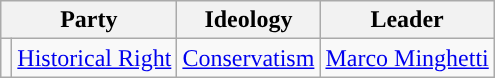<table class=wikitable style="font-size:100%">
<tr>
<th colspan=2>Party</th>
<th>Ideology</th>
<th>Leader</th>
</tr>
<tr>
<td style="color:inherit;background:"></td>
<td><a href='#'>Historical Right</a></td>
<td><a href='#'>Conservatism</a></td>
<td><a href='#'>Marco Minghetti</a></td>
</tr>
</table>
